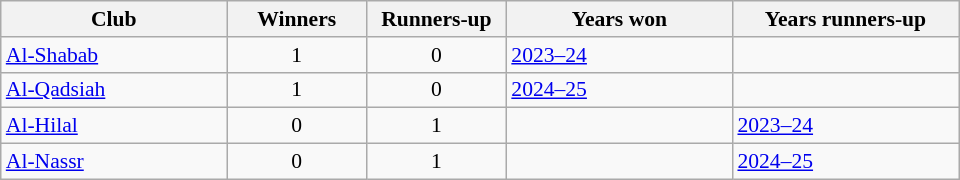<table class="wikitable sortable" style="font-size:90%;">
<tr>
<th style="min-width:10em">Club</th>
<th style="min-width: 6em">Winners</th>
<th style="min-width: 6em">Runners-up</th>
<th class="unsortable" style="min-width:10em">Years won</th>
<th class="unsortable" style="min-width:10em">Years runners-up</th>
</tr>
<tr>
<td><a href='#'>Al-Shabab</a></td>
<td align=center>1</td>
<td align=center>0</td>
<td><a href='#'>2023–24</a></td>
<td></td>
</tr>
<tr>
<td><a href='#'>Al-Qadsiah</a></td>
<td align=center>1</td>
<td align=center>0</td>
<td><a href='#'>2024–25</a></td>
<td></td>
</tr>
<tr>
<td><a href='#'>Al-Hilal</a></td>
<td align=center>0</td>
<td align=center>1</td>
<td></td>
<td><a href='#'>2023–24</a></td>
</tr>
<tr>
<td><a href='#'>Al-Nassr</a></td>
<td align=center>0</td>
<td align=center>1</td>
<td></td>
<td><a href='#'>2024–25</a></td>
</tr>
</table>
